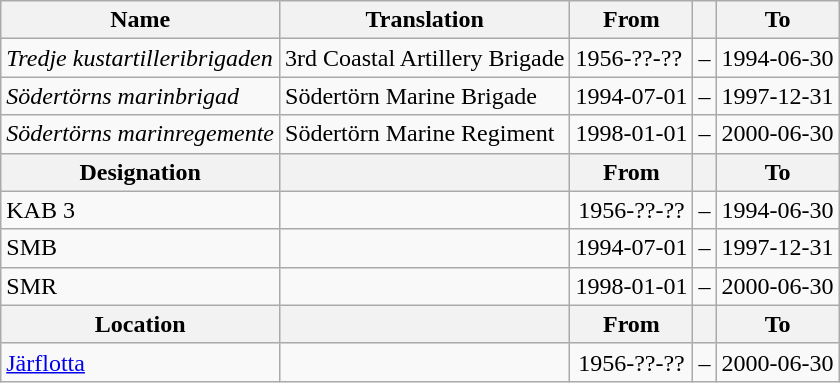<table class="wikitable">
<tr>
<th style="font-weight:bold;">Name</th>
<th style="font-weight:bold;">Translation</th>
<th style="text-align: center; font-weight:bold;">From</th>
<th></th>
<th style="text-align: center; font-weight:bold;">To</th>
</tr>
<tr>
<td style="font-style:italic;">Tredje kustartilleribrigaden</td>
<td>3rd Coastal Artillery Brigade</td>
<td>1956-??-??</td>
<td>–</td>
<td>1994-06-30</td>
</tr>
<tr>
<td style="font-style:italic;">Södertörns marinbrigad</td>
<td>Södertörn Marine Brigade</td>
<td>1994-07-01</td>
<td>–</td>
<td>1997-12-31</td>
</tr>
<tr>
<td style="font-style:italic;">Södertörns marinregemente</td>
<td>Södertörn Marine Regiment</td>
<td>1998-01-01</td>
<td>–</td>
<td>2000-06-30</td>
</tr>
<tr>
<th style="font-weight:bold;">Designation</th>
<th style="font-weight:bold;"></th>
<th style="text-align: center; font-weight:bold;">From</th>
<th></th>
<th style="text-align: center; font-weight:bold;">To</th>
</tr>
<tr>
<td>KAB 3</td>
<td></td>
<td style="text-align: center;">1956-??-??</td>
<td style="text-align: center;">–</td>
<td style="text-align: center;">1994-06-30</td>
</tr>
<tr>
<td>SMB</td>
<td></td>
<td style="text-align: center;">1994-07-01</td>
<td style="text-align: center;">–</td>
<td style="text-align: center;">1997-12-31</td>
</tr>
<tr>
<td>SMR</td>
<td></td>
<td style="text-align: center;">1998-01-01</td>
<td style="text-align: center;">–</td>
<td style="text-align: center;">2000-06-30</td>
</tr>
<tr>
<th style="font-weight:bold;">Location</th>
<th style="font-weight:bold;"></th>
<th style="text-align: center; font-weight:bold;">From</th>
<th></th>
<th style="text-align: center; font-weight:bold;">To</th>
</tr>
<tr>
<td><a href='#'>Järflotta</a></td>
<td></td>
<td style="text-align: center;">1956-??-??</td>
<td style="text-align: center;">–</td>
<td style="text-align: center;">2000-06-30</td>
</tr>
</table>
